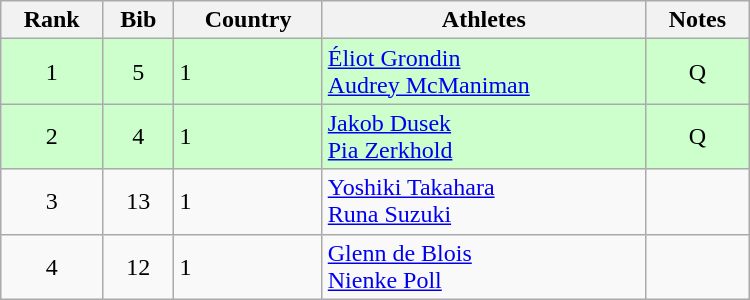<table class="wikitable" style="text-align:center; width:500px">
<tr>
<th>Rank</th>
<th>Bib</th>
<th>Country</th>
<th>Athletes</th>
<th>Notes</th>
</tr>
<tr bgcolor=ccffcc>
<td>1</td>
<td>5</td>
<td align=left> 1</td>
<td align=left><a href='#'>Éliot Grondin</a><br><a href='#'>Audrey McManiman</a></td>
<td>Q</td>
</tr>
<tr bgcolor=ccffcc>
<td>2</td>
<td>4</td>
<td align=left> 1</td>
<td align=left><a href='#'>Jakob Dusek</a><br><a href='#'>Pia Zerkhold</a></td>
<td>Q</td>
</tr>
<tr>
<td>3</td>
<td>13</td>
<td align=left> 1</td>
<td align=left><a href='#'>Yoshiki Takahara</a><br><a href='#'>Runa Suzuki</a></td>
<td></td>
</tr>
<tr>
<td>4</td>
<td>12</td>
<td align=left> 1</td>
<td align=left><a href='#'>Glenn de Blois</a><br><a href='#'>Nienke Poll</a></td>
<td></td>
</tr>
</table>
